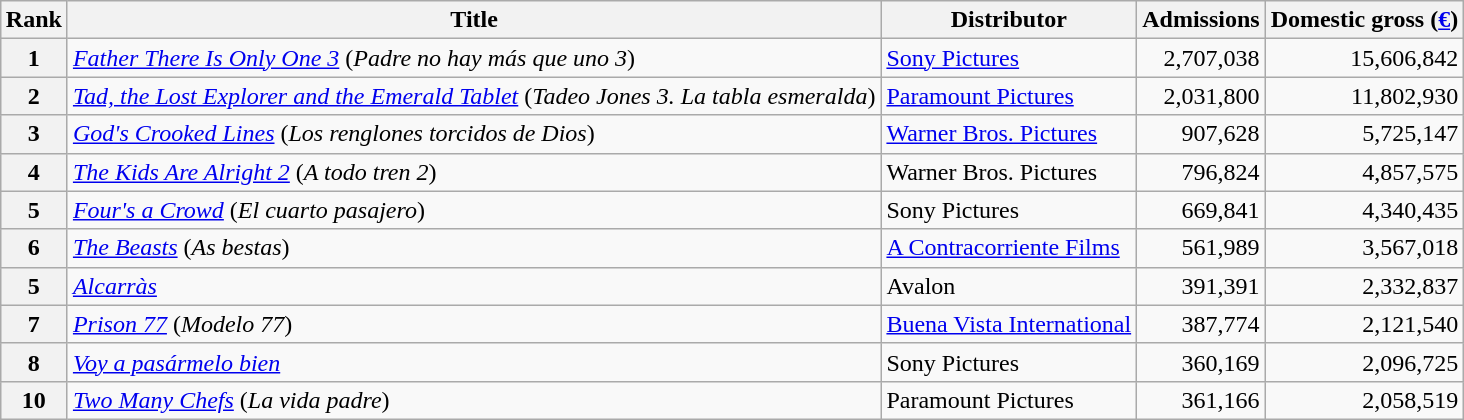<table class="wikitable" style="margin:1em auto;">
<tr>
<th>Rank</th>
<th>Title</th>
<th>Distributor</th>
<th>Admissions</th>
<th>Domestic gross (<a href='#'>€</a>)</th>
</tr>
<tr>
<th align = "center">1</th>
<td><em><a href='#'>Father There Is Only One 3</a></em> (<em>Padre no hay más que uno 3</em>)</td>
<td><a href='#'>Sony Pictures</a></td>
<td align = "right">2,707,038</td>
<td align = "right">15,606,842</td>
</tr>
<tr>
<th align = "center">2</th>
<td><em><a href='#'>Tad, the Lost Explorer and the Emerald Tablet</a></em> (<em>Tadeo Jones 3. La tabla esmeralda</em>)</td>
<td><a href='#'>Paramount Pictures</a></td>
<td align = "right">2,031,800</td>
<td align = "right">11,802,930</td>
</tr>
<tr>
<th align = "center">3</th>
<td><em><a href='#'>God's Crooked Lines</a></em> (<em>Los renglones torcidos de Dios</em>)</td>
<td><a href='#'>Warner Bros. Pictures</a></td>
<td align = "right">907,628</td>
<td align = "right">5,725,147</td>
</tr>
<tr>
<th align = "center">4</th>
<td><em><a href='#'>The Kids Are Alright 2</a></em> (<em>A todo tren 2</em>)</td>
<td>Warner Bros. Pictures</td>
<td align = "right">796,824</td>
<td align = "right">4,857,575</td>
</tr>
<tr>
<th align = "center">5</th>
<td><em><a href='#'>Four's a Crowd</a></em> (<em>El cuarto pasajero</em>)</td>
<td>Sony Pictures</td>
<td align = "right">669,841</td>
<td align = "right">4,340,435</td>
</tr>
<tr>
<th align = "center">6</th>
<td><em><a href='#'>The Beasts</a></em> (<em>As bestas</em>)</td>
<td><a href='#'>A Contracorriente Films</a></td>
<td align = "right">561,989</td>
<td align = "right">3,567,018</td>
</tr>
<tr>
<th align = "center">5</th>
<td><em><a href='#'>Alcarràs</a></em></td>
<td>Avalon</td>
<td align = "right">391,391</td>
<td align = "right">2,332,837</td>
</tr>
<tr>
<th align = "center">7</th>
<td><em><a href='#'>Prison 77</a></em> (<em>Modelo 77</em>)</td>
<td><a href='#'>Buena Vista International</a></td>
<td align = "right">387,774</td>
<td align = "right">2,121,540</td>
</tr>
<tr>
<th align = "center">8</th>
<td><em><a href='#'>Voy a pasármelo bien</a></em></td>
<td>Sony Pictures</td>
<td align = "right">360,169</td>
<td align = "right">2,096,725</td>
</tr>
<tr>
<th align = "center">10</th>
<td><em><a href='#'>Two Many Chefs</a></em> (<em>La vida padre</em>)</td>
<td>Paramount Pictures</td>
<td align = "right">361,166</td>
<td align = "right">2,058,519</td>
</tr>
</table>
